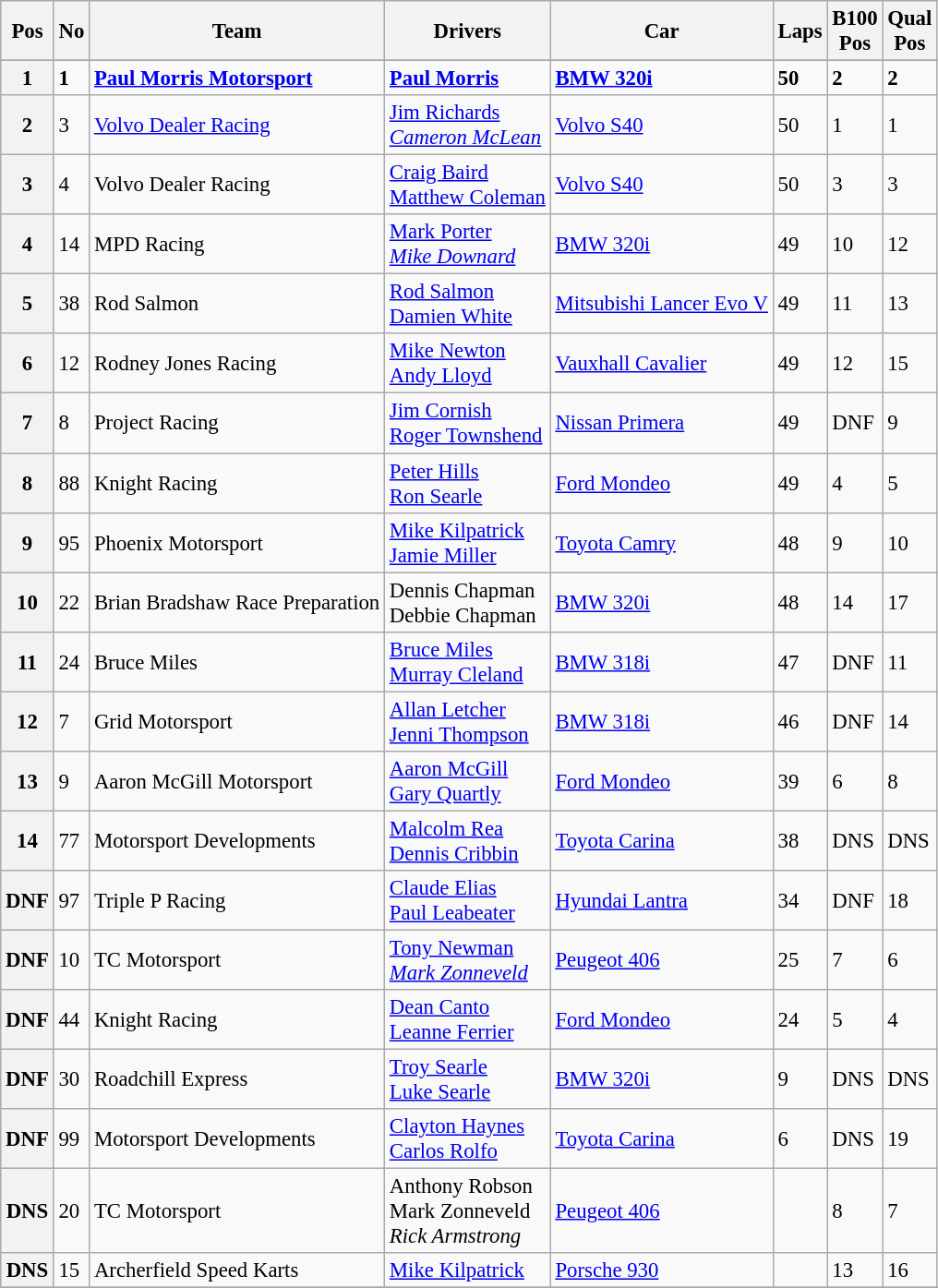<table class="wikitable sortable" style="font-size: 95%;">
<tr>
<th>Pos</th>
<th>No</th>
<th>Team</th>
<th>Drivers</th>
<th>Car</th>
<th>Laps</th>
<th>B100<br>Pos</th>
<th>Qual<br>Pos</th>
</tr>
<tr>
</tr>
<tr style="font-weight:bold">
<th>1</th>
<td>1</td>
<td><a href='#'>Paul Morris Motorsport</a></td>
<td> <a href='#'>Paul Morris</a></td>
<td><a href='#'>BMW 320i</a></td>
<td>50</td>
<td>2</td>
<td>2</td>
</tr>
<tr>
<th>2</th>
<td>3</td>
<td><a href='#'>Volvo Dealer Racing</a></td>
<td> <a href='#'>Jim Richards</a><br><em> <a href='#'>Cameron McLean</a></em></td>
<td><a href='#'>Volvo S40</a></td>
<td>50</td>
<td>1</td>
<td>1</td>
</tr>
<tr>
<th>3</th>
<td>4</td>
<td>Volvo Dealer Racing</td>
<td> <a href='#'>Craig Baird</a><br> <a href='#'>Matthew Coleman</a></td>
<td><a href='#'>Volvo S40</a></td>
<td>50</td>
<td>3</td>
<td>3</td>
</tr>
<tr>
<th>4</th>
<td>14</td>
<td>MPD Racing</td>
<td> <a href='#'>Mark Porter</a><br><em> <a href='#'>Mike Downard</a></em></td>
<td><a href='#'>BMW 320i</a></td>
<td>49</td>
<td>10</td>
<td>12</td>
</tr>
<tr>
<th>5</th>
<td>38</td>
<td>Rod Salmon</td>
<td> <a href='#'>Rod Salmon</a><br> <a href='#'>Damien White</a></td>
<td><a href='#'>Mitsubishi Lancer Evo V</a></td>
<td>49</td>
<td>11</td>
<td>13</td>
</tr>
<tr>
<th>6</th>
<td>12</td>
<td>Rodney Jones Racing</td>
<td> <a href='#'>Mike Newton</a><br> <a href='#'>Andy Lloyd</a></td>
<td><a href='#'>Vauxhall Cavalier</a></td>
<td>49</td>
<td>12</td>
<td>15</td>
</tr>
<tr>
<th>7</th>
<td>8</td>
<td>Project Racing</td>
<td> <a href='#'>Jim Cornish</a><br> <a href='#'>Roger Townshend</a></td>
<td><a href='#'>Nissan Primera</a></td>
<td>49</td>
<td>DNF</td>
<td>9</td>
</tr>
<tr>
<th>8</th>
<td>88</td>
<td>Knight Racing</td>
<td> <a href='#'>Peter Hills</a><br> <a href='#'>Ron Searle</a></td>
<td><a href='#'>Ford Mondeo</a></td>
<td>49</td>
<td>4</td>
<td>5</td>
</tr>
<tr>
<th>9</th>
<td>95</td>
<td>Phoenix Motorsport</td>
<td> <a href='#'>Mike Kilpatrick</a><br> <a href='#'>Jamie Miller</a></td>
<td><a href='#'>Toyota Camry</a></td>
<td>48</td>
<td>9</td>
<td>10</td>
</tr>
<tr>
<th>10</th>
<td>22</td>
<td>Brian Bradshaw Race Preparation</td>
<td> Dennis Chapman <br> Debbie Chapman</td>
<td><a href='#'>BMW 320i</a></td>
<td>48</td>
<td>14</td>
<td>17</td>
</tr>
<tr>
<th>11</th>
<td>24</td>
<td>Bruce Miles</td>
<td> <a href='#'>Bruce Miles</a><br> <a href='#'>Murray Cleland</a></td>
<td><a href='#'>BMW 318i</a></td>
<td>47</td>
<td>DNF</td>
<td>11</td>
</tr>
<tr>
<th>12</th>
<td>7</td>
<td>Grid Motorsport</td>
<td> <a href='#'>Allan Letcher</a><br> <a href='#'>Jenni Thompson</a></td>
<td><a href='#'>BMW 318i</a></td>
<td>46</td>
<td>DNF</td>
<td>14</td>
</tr>
<tr>
<th>13</th>
<td>9</td>
<td>Aaron McGill Motorsport</td>
<td> <a href='#'>Aaron McGill</a><br> <a href='#'>Gary Quartly</a></td>
<td><a href='#'>Ford Mondeo</a></td>
<td>39</td>
<td>6</td>
<td>8</td>
</tr>
<tr>
<th>14</th>
<td>77</td>
<td>Motorsport Developments</td>
<td> <a href='#'>Malcolm Rea</a><br> <a href='#'>Dennis Cribbin</a></td>
<td><a href='#'>Toyota Carina</a></td>
<td>38</td>
<td>DNS</td>
<td>DNS</td>
</tr>
<tr>
<th>DNF</th>
<td>97</td>
<td>Triple P Racing</td>
<td> <a href='#'>Claude Elias</a><br> <a href='#'>Paul Leabeater</a></td>
<td><a href='#'>Hyundai Lantra</a></td>
<td>34</td>
<td>DNF</td>
<td>18</td>
</tr>
<tr>
<th>DNF</th>
<td>10</td>
<td>TC Motorsport</td>
<td> <a href='#'>Tony Newman</a><br><em> <a href='#'>Mark Zonneveld</a></em></td>
<td><a href='#'>Peugeot 406</a></td>
<td>25</td>
<td>7</td>
<td>6</td>
</tr>
<tr>
<th>DNF</th>
<td>44</td>
<td>Knight Racing</td>
<td> <a href='#'>Dean Canto</a><br> <a href='#'>Leanne Ferrier</a></td>
<td><a href='#'>Ford Mondeo</a></td>
<td>24</td>
<td>5</td>
<td>4</td>
</tr>
<tr>
<th>DNF</th>
<td>30</td>
<td>Roadchill Express</td>
<td> <a href='#'>Troy Searle</a><br> <a href='#'>Luke Searle</a></td>
<td><a href='#'>BMW 320i</a></td>
<td>9</td>
<td>DNS</td>
<td>DNS</td>
</tr>
<tr>
<th>DNF</th>
<td>99</td>
<td>Motorsport Developments</td>
<td> <a href='#'>Clayton Haynes</a><br> <a href='#'>Carlos Rolfo</a></td>
<td><a href='#'>Toyota Carina</a></td>
<td>6</td>
<td>DNS</td>
<td>19</td>
</tr>
<tr>
<th>DNS</th>
<td>20</td>
<td>TC Motorsport</td>
<td> Anthony Robson<br> Mark Zonneveld<br><em> Rick Armstrong</em></td>
<td><a href='#'>Peugeot 406</a></td>
<td></td>
<td>8</td>
<td>7</td>
</tr>
<tr>
<th>DNS</th>
<td>15</td>
<td>Archerfield Speed Karts</td>
<td> <a href='#'>Mike Kilpatrick</a></td>
<td><a href='#'>Porsche 930</a></td>
<td></td>
<td>13</td>
<td>16</td>
</tr>
<tr>
</tr>
</table>
